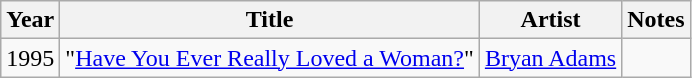<table class="wikitable">
<tr>
<th>Year</th>
<th>Title</th>
<th>Artist</th>
<th>Notes</th>
</tr>
<tr>
<td>1995</td>
<td>"<a href='#'>Have You Ever Really Loved a Woman?</a>"</td>
<td><a href='#'>Bryan Adams</a></td>
<td></td>
</tr>
</table>
